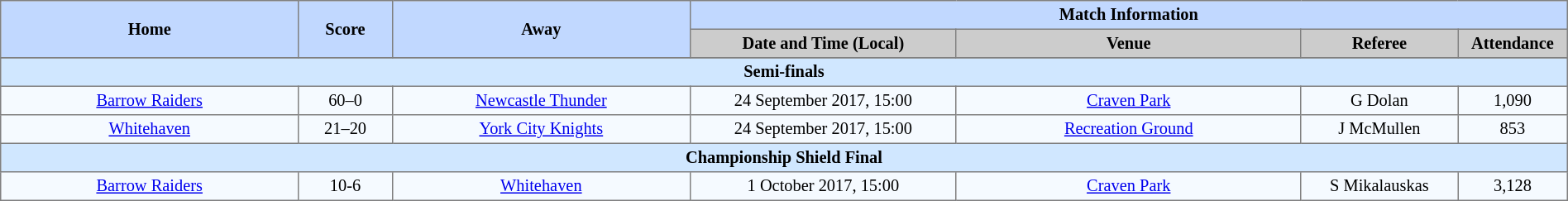<table border=1 style="border-collapse:collapse; font-size:85%; text-align:center;" cellpadding=3 cellspacing=0 width=100%>
<tr bgcolor=#C1D8FF>
<th rowspan=2 width=19%>Home</th>
<th rowspan=2 width=6%>Score</th>
<th rowspan=2 width=19%>Away</th>
<th colspan=6>Match Information</th>
</tr>
<tr bgcolor=#CCCCCC>
<th width=17%>Date and Time (Local)</th>
<th width=22%>Venue</th>
<th width=10%>Referee</th>
<th width=7%>Attendance</th>
</tr>
<tr bgcolor=#F5FAFF>
</tr>
<tr style="background:#d0e7ff;">
<td colspan=8><strong>Semi-finals</strong></td>
</tr>
<tr bgcolor=#F5FAFF>
<td> <a href='#'>Barrow Raiders</a></td>
<td>60–0</td>
<td> <a href='#'>Newcastle Thunder</a></td>
<td>24 September 2017, 15:00</td>
<td><a href='#'>Craven Park</a></td>
<td>G Dolan</td>
<td>1,090</td>
</tr>
<tr style="background:#f5faff;">
<td> <a href='#'>Whitehaven</a></td>
<td>21–20</td>
<td> <a href='#'>York City Knights</a></td>
<td>24 September 2017, 15:00</td>
<td><a href='#'>Recreation Ground</a></td>
<td>J McMullen</td>
<td>853</td>
</tr>
<tr style="background:#d0e7ff;">
<td colspan=8><strong>Championship Shield Final</strong></td>
</tr>
<tr style="background:#f5faff;">
<td> <a href='#'>Barrow Raiders</a></td>
<td>10-6</td>
<td> <a href='#'>Whitehaven</a></td>
<td>1 October 2017, 15:00</td>
<td><a href='#'>Craven Park</a></td>
<td>S Mikalauskas</td>
<td>3,128</td>
</tr>
</table>
